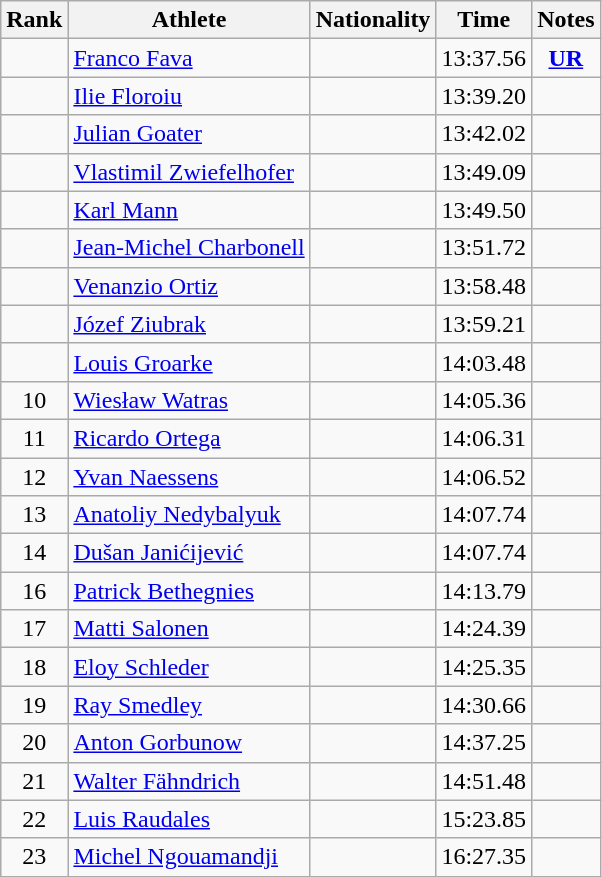<table class="wikitable sortable" style="text-align:center">
<tr>
<th>Rank</th>
<th>Athlete</th>
<th>Nationality</th>
<th>Time</th>
<th>Notes</th>
</tr>
<tr>
<td></td>
<td align=left><a href='#'>Franco Fava</a></td>
<td align=left></td>
<td>13:37.56</td>
<td><strong><a href='#'>UR</a></strong></td>
</tr>
<tr>
<td></td>
<td align=left><a href='#'>Ilie Floroiu</a></td>
<td align=left></td>
<td>13:39.20</td>
<td></td>
</tr>
<tr>
<td></td>
<td align=left><a href='#'>Julian Goater</a></td>
<td align=left></td>
<td>13:42.02</td>
<td></td>
</tr>
<tr>
<td></td>
<td align=left><a href='#'>Vlastimil Zwiefelhofer</a></td>
<td align=left></td>
<td>13:49.09</td>
<td></td>
</tr>
<tr>
<td></td>
<td align=left><a href='#'>Karl Mann</a></td>
<td align=left></td>
<td>13:49.50</td>
<td></td>
</tr>
<tr>
<td></td>
<td align=left><a href='#'>Jean-Michel Charbonell</a></td>
<td align=left></td>
<td>13:51.72</td>
<td></td>
</tr>
<tr>
<td></td>
<td align=left><a href='#'>Venanzio Ortiz</a></td>
<td align=left></td>
<td>13:58.48</td>
<td></td>
</tr>
<tr>
<td></td>
<td align=left><a href='#'>Józef Ziubrak</a></td>
<td align=left></td>
<td>13:59.21</td>
<td></td>
</tr>
<tr>
<td></td>
<td align=left><a href='#'>Louis Groarke</a></td>
<td align=left></td>
<td>14:03.48</td>
<td></td>
</tr>
<tr>
<td>10</td>
<td align=left><a href='#'>Wiesław Watras</a></td>
<td align=left></td>
<td>14:05.36</td>
<td></td>
</tr>
<tr>
<td>11</td>
<td align=left><a href='#'>Ricardo Ortega</a></td>
<td align=left></td>
<td>14:06.31</td>
<td></td>
</tr>
<tr>
<td>12</td>
<td align=left><a href='#'>Yvan Naessens</a></td>
<td align=left></td>
<td>14:06.52</td>
<td></td>
</tr>
<tr>
<td>13</td>
<td align=left><a href='#'>Anatoliy Nedybalyuk</a></td>
<td align=left></td>
<td>14:07.74</td>
<td></td>
</tr>
<tr>
<td>14</td>
<td align=left><a href='#'>Dušan Janićijević</a></td>
<td align=left></td>
<td>14:07.74</td>
<td></td>
</tr>
<tr>
<td>16</td>
<td align=left><a href='#'>Patrick Bethegnies</a></td>
<td align=left></td>
<td>14:13.79</td>
<td></td>
</tr>
<tr>
<td>17</td>
<td align=left><a href='#'>Matti Salonen</a></td>
<td align=left></td>
<td>14:24.39</td>
<td></td>
</tr>
<tr>
<td>18</td>
<td align=left><a href='#'>Eloy Schleder</a></td>
<td align=left></td>
<td>14:25.35</td>
<td></td>
</tr>
<tr>
<td>19</td>
<td align=left><a href='#'>Ray Smedley</a></td>
<td align=left></td>
<td>14:30.66</td>
<td></td>
</tr>
<tr>
<td>20</td>
<td align=left><a href='#'>Anton Gorbunow</a></td>
<td align=left></td>
<td>14:37.25</td>
<td></td>
</tr>
<tr>
<td>21</td>
<td align=left><a href='#'>Walter Fähndrich</a></td>
<td align=left></td>
<td>14:51.48</td>
<td></td>
</tr>
<tr>
<td>22</td>
<td align=left><a href='#'>Luis Raudales</a></td>
<td align=left></td>
<td>15:23.85</td>
<td></td>
</tr>
<tr>
<td>23</td>
<td align=left><a href='#'>Michel Ngouamandji</a></td>
<td align=left></td>
<td>16:27.35</td>
<td></td>
</tr>
</table>
